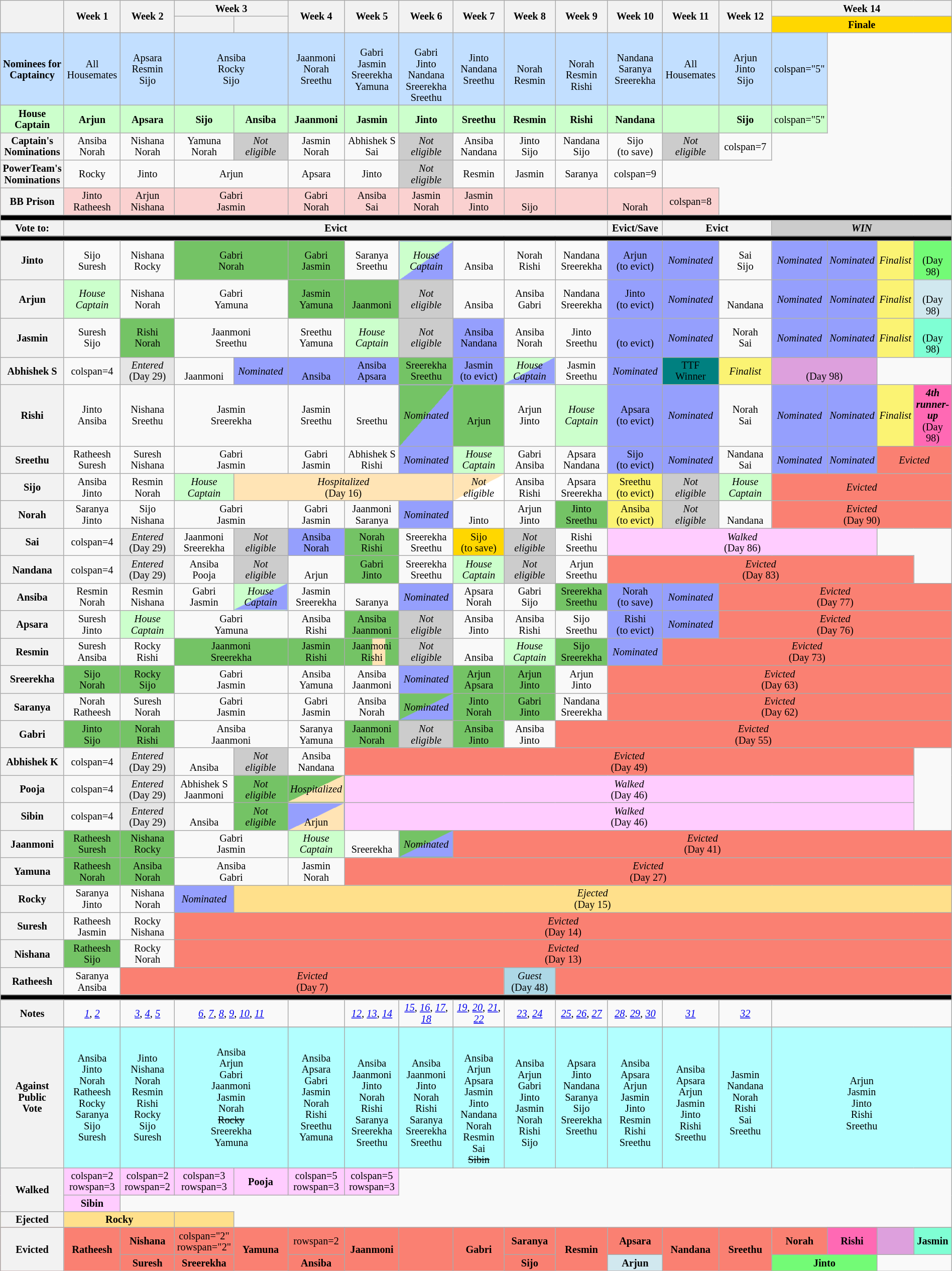<table class="wikitable" style="text-align:center; width:100%; font-size:85%; line-height:15px;">
<tr>
<th rowspan="2" style="width: 6%;"></th>
<th rowspan="2" style="width: 6%;">Week 1</th>
<th rowspan="2" style="width: 6%;">Week 2</th>
<th colspan="2" style="width: 6%;">Week 3</th>
<th rowspan="2" style="width: 6%;">Week 4</th>
<th rowspan="2" style="width: 6%;">Week 5</th>
<th rowspan="2" style="width: 6%;">Week 6</th>
<th rowspan="2" style="width: 6%;">Week 7</th>
<th rowspan="2" style="width: 6%;">Week 8</th>
<th rowspan="2" style="width: 6%;">Week 9</th>
<th rowspan="2" style="width: 6%;">Week 10</th>
<th rowspan="2" style="width: 6%;">Week 11</th>
<th rowspan="2" style="width: 6%;">Week 12</th>
<th colspan="5" style="width: 8%;">Week 14</th>
</tr>
<tr>
<th style="width: 6%;"></th>
<th style="width: 6%;"></th>
<th colspan="5" style="background:#FFD700">Finale</th>
</tr>
<tr style="background:#C2DFFF;" |>
<th style="background:#C2DFFF;">Nominees for Captaincy</th>
<td>All Housemates</td>
<td>Apsara<br>Resmin<br>Sijo</td>
<td colspan="2">Ansiba<br>Rocky<br>Sijo</td>
<td>Jaanmoni<br>Norah<br>Sreethu</td>
<td>Gabri<br>Jasmin<br>Sreerekha<br> Yamuna</td>
<td><br>Gabri<br>Jinto<br>Nandana<br>Sreerekha<br>Sreethu</td>
<td>Jinto<br>Nandana<br>Sreethu</td>
<td><br>Norah<br>Resmin</td>
<td><br>Norah<br>Resmin<br>Rishi</td>
<td>Nandana<br>Saranya<br>Sreerekha</td>
<td>All Housemates</td>
<td>Arjun<br>Jinto<br>Sijo</td>
<td>colspan="5" </td>
</tr>
<tr style="background:#cfc;" |>
<th style="background:#cfc;">House Captain</th>
<td><strong>Arjun</strong></td>
<td><strong>Apsara</strong></td>
<td><strong>Sijo</strong></td>
<td><strong>Ansiba</strong></td>
<td><strong>Jaanmoni</strong></td>
<td><strong>Jasmin</strong></td>
<td><strong>Jinto</strong></td>
<td><strong>Sreethu</strong></td>
<td><strong>Resmin</strong></td>
<td><strong>Rishi</strong></td>
<td><strong>Nandana</strong></td>
<td><strong></strong></td>
<td><strong>Sijo</strong></td>
<td>colspan="5" </td>
</tr>
<tr>
<th>Captain's<br>Nominations</th>
<td>Ansiba<br>Norah</td>
<td>Nishana<br>Norah</td>
<td>Yamuna<br>Norah</td>
<td Bgcolor=#ccc><em>Not<br>eligible</em></td>
<td>Jasmin<br>Norah</td>
<td>Abhishek S<br>Sai</td>
<td Bgcolor=#ccc><em>Not<br>eligible</em></td>
<td>Ansiba<br>Nandana</td>
<td>Jinto<br>Sijo</td>
<td>Nandana<br>Sijo</td>
<td>Sijo<br>(to save)</td>
<td Bgcolor=#ccc><em>Not<br>eligible</em></td>
<td>colspan=7 </td>
</tr>
<tr>
<th>PowerTeam's<br>Nominations</th>
<td>Rocky</td>
<td>Jinto</td>
<td colspan="2">Arjun</td>
<td>Apsara</td>
<td>Jinto</td>
<td Bgcolor=#ccc><em>Not<br>eligible</em></td>
<td>Resmin</td>
<td>Jasmin</td>
<td>Saranya</td>
<td>colspan=9 </td>
</tr>
<tr style="background:#fad1d0" |>
<th>BB Prison</th>
<td>Jinto<br>Ratheesh</td>
<td>Arjun<br>Nishana</td>
<td colspan="2">Gabri<br>Jasmin</td>
<td>Gabri<br>Norah</td>
<td>Ansiba<br>Sai</td>
<td>Jasmin<br>Norah</td>
<td>Jasmin<br>Jinto</td>
<td><br>Sijo</td>
<td></td>
<td><br>Norah</td>
<td>colspan=8 </td>
</tr>
<tr>
<td colspan="20" style="background:#000"></td>
</tr>
<tr>
<th>Vote to:</th>
<th colspan="10">Evict</th>
<th>Evict/Save</th>
<th colspan="2">Evict</th>
<th colspan="5" style="background:#ccc;"><strong><em>WIN</em></strong></th>
</tr>
<tr>
<td colspan="20" style="background:#000"></td>
</tr>
<tr>
<th>Jinto</th>
<td>Sijo<br>Suresh</td>
<td>Nishana<br>Rocky</td>
<td colspan="2" style="background-color:#74C365;">Gabri<br>Norah</td>
<td style="background-color:#74C365;">Gabri<br>Jasmin</td>
<td>Saranya<br>Sreethu</td>
<td style="background-image: linear-gradient(to right bottom, #cfc 50%, #959FFD 50%);"><em>House<br> Captain</em></td>
<td><br>Ansiba</td>
<td>Norah<br>Rishi</td>
<td>Nandana<br>Sreerekha</td>
<td style="background:#959FFD;">Arjun<br>(to evict)</td>
<td Bgcolor=#959FFD><em>Nominated</em></td>
<td>Sai<br>Sijo</td>
<td style="background:#959FFD;"><em>Nominated</em></td>
<td bgcolor="#959FFD"><em>Nominated</em></td>
<td style="background:#FBF373;"><em>Finalist</em></td>
<td colspan=2 style="background:#73FB76;"><em></em><br>(Day 98)</td>
</tr>
<tr>
<th>Arjun</th>
<td style="background:#cfc;"><em>House<br>Captain</em></td>
<td>Nishana<br>Norah</td>
<td colspan="2">Gabri<br>Yamuna</td>
<td style="background-color:#74C365;">Jasmin<br>Yamuna</td>
<td style="background-color:#74C365;"><br>Jaanmoni</td>
<td Bgcolor=#ccc><em>Not<br>eligible</em></td>
<td><br>Ansiba</td>
<td>Ansiba<br>Gabri</td>
<td>Nandana<br>Sreerekha</td>
<td style="background:#959FFD;">Jinto<br>(to evict)</td>
<td Bgcolor=#959FFD><em>Nominated</em></td>
<td><br>Nandana</td>
<td style="background:#959FFD;"><em>Nominated</em></td>
<td bgcolor="#959FFD"><em>Nominated</em></td>
<td style="background:#FBF373;"><em>Finalist</em></td>
<td colspan=2 style="background:#D1E8EF;"><em></em><br>(Day 98)</td>
</tr>
<tr>
<th>Jasmin</th>
<td>Suresh<br>Sijo</td>
<td style="background-color:#74C365;">Rishi<br>Norah</td>
<td colspan="2">Jaanmoni<br>Sreethu</td>
<td>Sreethu<br>Yamuna</td>
<td style="background:#cfc;"><em>House<br>Captain</em></td>
<td Bgcolor=#ccc><em>Not<br>eligible</em></td>
<td Bgcolor=#959FFD>Ansiba <br> Nandana</td>
<td>Ansiba<br>Norah</td>
<td>Jinto<br>Sreethu</td>
<td style="background:#959FFD;"><br>(to evict)</td>
<td Bgcolor=#959FFD><em>Nominated</em></td>
<td>Norah<br>Sai</td>
<td style="background:#959FFD;"><em>Nominated</em></td>
<td bgcolor="#959FFD"><em>Nominated</em></td>
<td style="background:#FBF373;"><em>Finalist</em></td>
<td colspan=2 style="background:#7FFFD4;"><em></em><br>(Day 98)</td>
</tr>
<tr>
<th>Abhishek S</th>
<td>colspan=4 </td>
<td style="background:#E5E5E5;"><em>Entered</em><br>(Day 29)</td>
<td><br>Jaanmoni</td>
<td Bgcolor=#959FFD><em>Nominated</em></td>
<td Bgcolor=#959FFD><br> Ansiba</td>
<td Bgcolor=#959FFD>Ansiba<br>Apsara</td>
<td style="background-color:#74C365;">Sreerekha<br>Sreethu</td>
<td style="background:#959FFD;">Jasmin<br>(to evict)</td>
<td style="background-image: linear-gradient(to right bottom, #cfc 50%, #959FFD 50%);"><em>House<br> Captain</em></td>
<td>Jasmin<br>Sreethu</td>
<td style="background:#959FFD;"><em>Nominated</em></td>
<td bgcolor="#008080">TTF<br>Winner</td>
<td style="background:#FBF373;"><em>Finalist</em></td>
<td colspan=2 style="background:#DDA0DD;"><em></em><br>(Day 98)</td>
</tr>
<tr>
<th>Rishi</th>
<td>Jinto<br>Ansiba</td>
<td>Nishana<br>Sreethu</td>
<td colspan="2">Jasmin<br>Sreerekha</td>
<td>Jasmin<br>Sreethu</td>
<td><br>Sreethu</td>
<td style="background-image: linear-gradient(to right bottom, #74C365 50%, #959FFD 50%);"><em>Nominated</em></td>
<td style="background-color:#74C365;"><br> Arjun</td>
<td>Arjun<br>Jinto</td>
<td bgcolor="#cfc"><em>House<br>Captain</em></td>
<td style="background:#959FFD;">Apsara<br>(to evict)</td>
<td bgcolor="#959FFD"><em>Nominated</em></td>
<td>Norah<br>Sai</td>
<td style="background:#959FFD;"><em>Nominated</em></td>
<td bgcolor="#959FFD"><em>Nominated</em></td>
<td style="background:#FBF373;"><em>Finalist</em></td>
<td colspan="2" style="background:#FF69B4;"><strong><em>4th runner-up</em></strong><br>(Day 98)</td>
</tr>
<tr>
<th>Sreethu</th>
<td>Ratheesh<br>Suresh</td>
<td>Suresh<br>Nishana</td>
<td colspan="2">Gabri<br>Jasmin</td>
<td>Gabri<br>Jasmin</td>
<td>Abhishek S<br>Rishi</td>
<td bgcolor="#959FFD"><em>Nominated</em></td>
<td bgcolor="#cfc"><em>House<br>Captain</em></td>
<td>Gabri<br>Ansiba</td>
<td>Apsara<br>Nandana</td>
<td style="background:#959FFD;">Sijo<br>(to evict)</td>
<td bgcolor="#959FFD"><em>Nominated</em></td>
<td>Nandana<br>Sai</td>
<td style="background:#959FFD;"><em>Nominated</em></td>
<td bgcolor="#959FFD"><em>Nominated</em></td>
<td colspan="3" bgcolor="salmon"><em>Evicted</em><br></td>
</tr>
<tr>
<th>Sijo</th>
<td>Ansiba<br>Jinto</td>
<td>Resmin<br>Norah</td>
<td bgcolor="#cfc"><em>House<br>Captain</em></td>
<td colspan="4" bgcolor="#FFE4B5"><em>Hospitalized</em><br>(Day 16)</td>
<td style="background-image: linear-gradient(to right bottom, #FFE4B5 50%, white 50%);"><em>Not<br>eligible</em></td>
<td>Ansiba<br>Rishi</td>
<td>Apsara<br>Sreerekha</td>
<td style="background:#FBF373;">Sreethu<br>(to evict)</td>
<td bgcolor="#ccc"><em>Not<br>eligible</em></td>
<td bgcolor="#cfc"><em>House<br>Captain</em></td>
<td colspan="5" bgcolor="salmon"><em>Evicted</em><br></td>
</tr>
<tr>
<th>Norah</th>
<td>Saranya<br>Jinto</td>
<td>Sijo<br>Nishana</td>
<td colspan="2">Gabri<br>Jasmin</td>
<td>Gabri<br>Jasmin</td>
<td>Jaanmoni<br>Saranya</td>
<td Bgcolor=#959FFD><em>Nominated</em></td>
<td><br>Jinto</td>
<td>Arjun<br>Jinto</td>
<td style="background-color:#74C365;">Jinto<br>Sreethu</td>
<td style="background:#FBF373;">Ansiba<br>(to evict)</td>
<td Bgcolor=#ccc><em>Not<br>eligible</em></td>
<td><br>Nandana</td>
<td colspan="5" bgcolor="salmon"><em>Evicted</em><br>(Day 90)</td>
</tr>
<tr>
<th>Sai</th>
<td>colspan=4 </td>
<td style="background:#E5E5E5;"><em>Entered</em><br>(Day 29)</td>
<td>Jaanmoni<br>Sreerekha</td>
<td Bgcolor=#ccc><em>Not<br>eligible</em></td>
<td Bgcolor=#959FFD>Ansiba<br>Norah</td>
<td style="background-color:#74C365;">Norah<br>Rishi</td>
<td>Sreerekha<br>Sreethu</td>
<td style="background:gold;">Sijo<br>(to save)</td>
<td Bgcolor=#ccc><em>Not<br>eligible</em></td>
<td>Rishi<br>Sreethu</td>
<td colspan="5" style="background:#fcf;"><em>Walked</em><br>(Day 86)</td>
</tr>
<tr>
<th>Nandana</th>
<td>colspan=4 </td>
<td style="background:#E5E5E5;"><em>Entered</em><br>(Day 29)</td>
<td>Ansiba<br>Pooja</td>
<td Bgcolor=#ccc><em>Not<br>eligible</em></td>
<td><br>Arjun</td>
<td style="background-color:#74C365;">Gabri<br>Jinto</td>
<td>Sreerekha<br>Sreethu</td>
<td Bgcolor=#cfc><em>House<br>Captain</em></td>
<td Bgcolor=#ccc><em>Not<br>eligible</em></td>
<td>Arjun<br>Sreethu</td>
<td colspan="6" bgcolor=salmon><em>Evicted</em><br>(Day 83)</td>
</tr>
<tr>
<th>Ansiba</th>
<td>Resmin<br>Norah</td>
<td>Resmin<br>Nishana</td>
<td>Gabri<br>Jasmin</td>
<td style="background-image: linear-gradient(to right bottom, #cfc 50%, #959FFD 50%);"><em>House<br> Captain</em></td>
<td>Jasmin<br>Sreerekha</td>
<td><br>Saranya</td>
<td Bgcolor=#959FFD><em>Nominated</em></td>
<td>Apsara<br>Norah</td>
<td>Gabri<br>Sijo</td>
<td style="background-color:#74C365;">Sreerekha<br>Sreethu</td>
<td style="background:#959FFD;">Norah<br>(to save)</td>
<td Bgcolor=#959FFD><em>Nominated</em></td>
<td colspan="7" style="background:#FA8072;"><em>Evicted</em><br>(Day 77)</td>
</tr>
<tr>
<th>Apsara</th>
<td>Suresh<br>Jinto</td>
<td style="background:#cfc;"><em>House<br>Captain</em></td>
<td colspan="2">Gabri<br>Yamuna</td>
<td>Ansiba<br>Rishi</td>
<td style="background-color:#74C365;">Ansiba<br>Jaanmoni</td>
<td Bgcolor=#ccc><em>Not<br>eligible</em></td>
<td>Ansiba <br> Jinto</td>
<td>Ansiba <br> Rishi</td>
<td>Sijo<br>Sreethu</td>
<td style="background:#959FFD;">Rishi<br>(to evict)</td>
<td Bgcolor=#959FFD><em>Nominated</em></td>
<td colspan="7" style="background:#FA8072;"><em>Evicted</em><br>(Day 76)</td>
</tr>
<tr>
<th>Resmin</th>
<td>Suresh<br>Ansiba</td>
<td>Rocky<br>Rishi</td>
<td colspan="2" style="background-color:#74C365;">Jaanmoni<br>Sreerekha</td>
<td style="background-color:#74C365;">Jasmin<br>Rishi</td>
<td style="background-image: linear-gradient(to right, #74C365 50%, #FFE4B5 50%, #FFE4B5 75%, #74C365 75%);">Jaanmoni<br>Rishi</td>
<td Bgcolor=#ccc><em>Not<br>eligible</em></td>
<td><br>Ansiba</td>
<td Bgcolor=#cfc><em>House<br>Captain</em></td>
<td style="background-color:#74C365;">Sijo<br>Sreerekha</td>
<td Bgcolor=#959FFD><em>Nominated</em></td>
<td colspan="8" style="background:#FA8072;"><em>Evicted</em><br>(Day 73)</td>
</tr>
<tr>
<th>Sreerekha</th>
<td style="background-color:#74C365;">Sijo<br>Norah</td>
<td style="background-color:#74C365;">Rocky<br>Sijo</td>
<td colspan="2">Gabri<br>Jasmin</td>
<td>Ansiba<br>Yamuna</td>
<td>Ansiba<br>Jaanmoni</td>
<td Bgcolor=#959FFD><em>Nominated</em></td>
<td style="background-color:#74C365;">Arjun<br>Apsara</td>
<td style="background-color:#74C365;">Arjun<br>Jinto</td>
<td>Arjun<br>Jinto</td>
<td colspan="9" style="background:#FA8072;"><em>Evicted</em><br>(Day 63)</td>
</tr>
<tr>
<th>Saranya</th>
<td>Norah<br>Ratheesh</td>
<td>Suresh<br>Norah</td>
<td colspan="2">Gabri<br>Jasmin</td>
<td>Gabri<br>Jasmin</td>
<td>Ansiba<br>Norah</td>
<td style="background-image: linear-gradient(to right bottom, #74C365 50%, #959FFD 50%);"><em>Nominated</em></td>
<td style="background-color:#74C365;">Jinto<br>Norah</td>
<td style="background-color:#74C365;">Gabri<br>Jinto</td>
<td>Nandana<br>Sreerekha</td>
<td colspan="9" style="background:#FA8072;"><em>Evicted</em><br>(Day 62)</td>
</tr>
<tr>
<th>Gabri</th>
<td style="background-color:#74C365;">Jinto<br>Sijo</td>
<td style="background-color:#74C365;">Norah<br>Rishi</td>
<td colspan="2">Ansiba<br>Jaanmoni</td>
<td>Saranya<br>Yamuna</td>
<td style="background-color:#74C365;">Jaanmoni<br>Norah</td>
<td Bgcolor=#ccc><em>Not<br>eligible</em></td>
<td style="background-color:#74C365;">Ansiba<br>Jinto</td>
<td>Ansiba<br>Jinto</td>
<td colspan="10" style="background:#FA8072;"><em>Evicted</em><br>(Day 55)</td>
</tr>
<tr>
<th>Abhishek K</th>
<td>colspan=4 </td>
<td style="background:#E5E5E5;"><em>Entered</em><br>(Day 29)</td>
<td><br>Ansiba</td>
<td Bgcolor=#ccc><em>Not<br>eligible</em></td>
<td>Ansiba<br>Nandana</td>
<td colspan="11" style="background:#FA8072;"><em>Evicted</em><br>(Day 49)</td>
</tr>
<tr>
<th>Pooja</th>
<td>colspan=4 </td>
<td style="background:#E5E5E5;"><em>Entered</em><br>(Day 29)</td>
<td>Abhishek S<br>Jaanmoni</td>
<td style="background-color:#74C365;"><em>Not<br>eligible</em></td>
<td style="background-image: linear-gradient(to right bottom, #74C365 50%, #FFE4B5 50%);"><em>Hospitalized</em></td>
<td colspan="11" style="background:#fcf;"><em>Walked</em><br>(Day 46)</td>
</tr>
<tr>
<th>Sibin</th>
<td>colspan=4 </td>
<td style="background:#E5E5E5;"><em>Entered</em><br>(Day 29)</td>
<td><br>Ansiba</td>
<td style="background-color:#74C365;"><em>Not<br>eligible</em></td>
<td style="background-image: linear-gradient(to right bottom, #959FFD 50%, #FFE4B5 50%);"><br> Arjun</td>
<td colspan="11" style="background:#fcf;"><em>Walked</em><br>(Day 46)</td>
</tr>
<tr>
<th>Jaanmoni</th>
<td style="background-color:#74C365;">Ratheesh<br>Suresh</td>
<td style="background-color:#74C365;">Nishana<br>Rocky</td>
<td colspan="2">Gabri<br>Jasmin</td>
<td Bgcolor=#cfc><em>House <br>Captain</em></td>
<td><br>Sreerekha</td>
<td style="background-image: linear-gradient(to right bottom, #74C365 50%, #959FFD 50%);"><em>Nominated</em></td>
<td colspan="12" style="background:#FA8072;"><em>Evicted</em><br>(Day 41)</td>
</tr>
<tr>
<th>Yamuna</th>
<td style="background-color:#74C365;">Ratheesh<br>Norah</td>
<td style="background-color:#74C365;">Ansiba<br>Norah</td>
<td colspan="2">Ansiba<br>Gabri</td>
<td>Jasmin<br>Norah</td>
<td colspan="14" style="background:#FA8072;"><em>Evicted</em><br>(Day 27)</td>
</tr>
<tr>
<th>Rocky</th>
<td>Saranya<br>Jinto</td>
<td>Nishana<br>Norah</td>
<td Bgcolor=#959FFD><em>Nominated</em></td>
<td colspan="16" style="background:#FFE08B;"><em>Ejected</em><br>(Day 15)</td>
</tr>
<tr>
<th>Suresh</th>
<td>Ratheesh<br>Jasmin</td>
<td>Rocky<br>Nishana</td>
<td colspan="17" style="background:#FA8072;"><em>Evicted</em><br>(Day 14)</td>
</tr>
<tr>
<th>Nishana</th>
<td style="background-color:#74C365;">Ratheesh<br>Sijo</td>
<td>Rocky<br>Norah</td>
<td colspan="17" style="background:#FA8072;"><em>Evicted</em><br>(Day 13)</td>
</tr>
<tr>
<th>Ratheesh</th>
<td>Saranya<br>Ansiba</td>
<td colspan="7" style="background:#FA8072;"><em>Evicted</em><br>(Day 7)</td>
<td style="background:lightblue;"><em>Guest</em><br>(Day 48)</td>
<td colspan="10" style="background:#FA8072;"></td>
</tr>
<tr>
<td colspan="20" style="background:#000"></td>
</tr>
<tr>
<th>Notes</th>
<td><em><a href='#'>1</a></em>, <em><a href='#'>2</a></em></td>
<td><em><a href='#'>3</a></em>, <em><a href='#'>4</a></em>, <em><a href='#'>5</a></em></td>
<td colspan="2"><em><a href='#'>6</a></em>, <em><a href='#'>7</a></em>, <em><a href='#'>8</a></em>, <em><a href='#'>9</a></em>, <em><a href='#'>10</a></em>, <em><a href='#'>11</a></em></td>
<td></td>
<td><em><a href='#'>12</a></em>, <em><a href='#'>13</a></em>, <em><a href='#'>14</a></em></td>
<td><em><a href='#'>15</a></em>, <em><a href='#'>16</a></em>, <em><a href='#'>17</a></em>, <em><a href='#'>18</a></em></td>
<td><em><a href='#'>19</a></em>, <em><a href='#'>20</a></em>, <em><a href='#'>21</a></em>, <em><a href='#'>22</a></em></td>
<td><em><a href='#'>23</a></em>, <em><a href='#'>24</a></em></td>
<td><em><a href='#'>25</a></em>, <em><a href='#'>26</a></em>, <em><a href='#'>27</a></em></td>
<td><em><a href='#'>28</a></em>. <em><a href='#'>29</a></em>, <em><a href='#'>30</a></em></td>
<td><em><a href='#'>31</a></em></td>
<td><em><a href='#'>32</a></em></td>
<td colspan="5"></td>
</tr>
<tr>
</tr>
<tr style="background:#B2FFFF">
<th>Against<br>Public<br>Vote</th>
<td>Ansiba<br>Jinto<br>Norah<br>Ratheesh<br>Rocky<br>Saranya<br>Sijo<br>Suresh</td>
<td>Jinto<br>Nishana<br>Norah<br>Resmin<br>Rishi<br>Rocky<br>Sijo<br>Suresh</td>
<td colspan="2">Ansiba<br>Arjun<br>Gabri<br>Jaanmoni<br>Jasmin<br>Norah<br><s>Rocky</s><br>Sreerekha<br>Yamuna</td>
<td>Ansiba<br>Apsara<br>Gabri<br>Jasmin<br>Norah<br>Rishi<br>Sreethu<br>Yamuna</td>
<td><br>Ansiba<br>Jaanmoni<br>Jinto<br>Norah<br>Rishi<br>Saranya<br>Sreerekha<br>Sreethu</td>
<td><br>Ansiba<br>Jaanmoni<br>Jinto<br>Norah<br>Rishi<br>Saranya<br>Sreerekha<br>Sreethu</td>
<td><br><br>Ansiba<br>Arjun<br>Apsara<br>Jasmin<br>Jinto<br>Nandana<br>Norah<br>Resmin<br>Sai<br><s>Sibin</s></td>
<td><br>Ansiba<br>Arjun<br>Gabri<br>Jinto<br>Jasmin<br>Norah<br>Rishi<br>Sijo</td>
<td>Apsara<br>Jinto<br>Nandana<br>Saranya<br>Sijo<br>Sreerekha<br>Sreethu</td>
<td><br>Ansiba<br>Apsara<br>Arjun<br>Jasmin<br>Jinto<br>Resmin<br>Rishi<br>Sreethu</td>
<td><br>Ansiba<br>Apsara<br>Arjun<br>Jasmin<br>Jinto<br>Rishi<br>Sreethu</td>
<td><br>Jasmin<br>Nandana<br>Norah<br>Rishi<br>Sai<br>Sreethu</td>
<td colspan="5"><br>Arjun <br>Jasmin<br>Jinto<br>Rishi<br>Sreethu</td>
</tr>
<tr style="background:#fcf" |>
<th rowspan=2>Walked</th>
<td>colspan=2 rowspan=3 </td>
<td>colspan=2 rowspan=2 </td>
<td>colspan=3 rowspan=3 </td>
<td><strong>Pooja</strong></td>
<td>colspan=5 rowspan=3 </td>
<td>colspan=5 rowspan=3 </td>
</tr>
<tr style="background:#fcf" |>
<td><strong>Sibin</strong></td>
</tr>
<tr style="background:#FFE08B" |>
<th>Ejected</th>
<td colspan=2><strong>Rocky</strong></td>
<td></td>
</tr>
<tr style="background:#FA8072">
<th rowspan=2>Evicted</th>
<td rowspan=2><strong>Ratheesh</strong></td>
<td><strong>Nishana</strong></td>
<td>colspan="2" rowspan="2" </td>
<td rowspan=2><strong>Yamuna</strong></td>
<td>rowspan=2 </td>
<td rowspan=2><strong>Jaanmoni</strong></td>
<td rowspan=2><strong></strong></td>
<td rowspan=2><strong>Gabri</strong></td>
<td><strong>Saranya</strong></td>
<td rowspan=2><strong>Resmin</strong></td>
<td><strong>Apsara</strong></td>
<td rowspan=2><strong>Nandana</strong></td>
<td rowspan="2"><strong>Sreethu</strong></td>
<td><strong>Norah</strong></td>
<td style="background:#FF69B4"><strong>Rishi</strong></td>
<td style="background:#DDA0DD"><strong></strong></td>
<td style="background:#7FFFD4"><strong>Jasmin</strong></td>
</tr>
<tr style="background:#FA8072">
<td style="background:#FA8072"><strong>Suresh</strong></td>
<td style="background:#FA8072"><strong>Sreerekha</strong></td>
<td style="background:#FA8072"><strong>Ansiba</strong></td>
<td style="background:#FA8072"><strong>Sijo</strong></td>
<td style="background:#D1E8EF"><strong>Arjun</strong></td>
<td colspan=2 style="background:#73FB76"><strong>Jinto</strong></td>
</tr>
</table>
